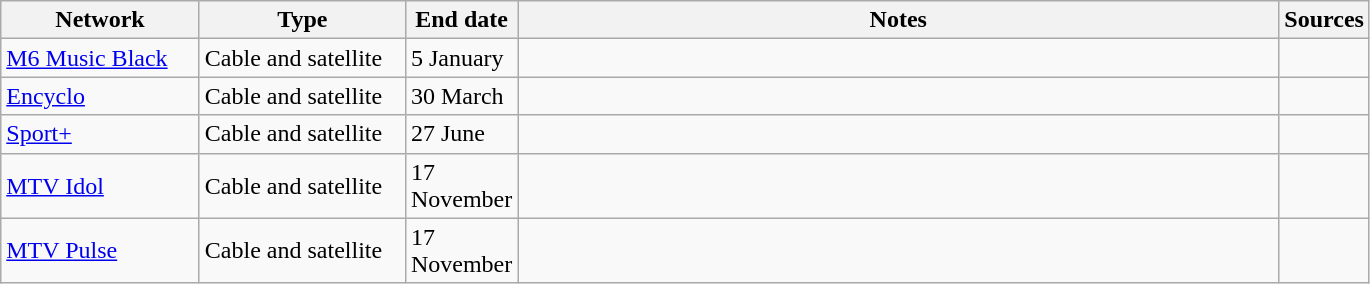<table class="wikitable">
<tr>
<th style="text-align:center; width:125px">Network</th>
<th style="text-align:center; width:130px">Type</th>
<th style="text-align:center; width:60px">End date</th>
<th style="text-align:center; width:500px">Notes</th>
<th style="text-align:center; width:30px">Sources</th>
</tr>
<tr>
<td><a href='#'>M6 Music Black</a></td>
<td>Cable and satellite</td>
<td>5 January</td>
<td></td>
<td></td>
</tr>
<tr>
<td><a href='#'>Encyclo</a></td>
<td>Cable and satellite</td>
<td>30 March</td>
<td></td>
<td></td>
</tr>
<tr>
<td><a href='#'>Sport+</a></td>
<td>Cable and satellite</td>
<td>27 June</td>
<td></td>
<td></td>
</tr>
<tr>
<td><a href='#'>MTV Idol</a></td>
<td>Cable and satellite</td>
<td>17 November</td>
<td></td>
<td></td>
</tr>
<tr>
<td><a href='#'>MTV Pulse</a></td>
<td>Cable and satellite</td>
<td>17 November</td>
<td></td>
<td></td>
</tr>
</table>
